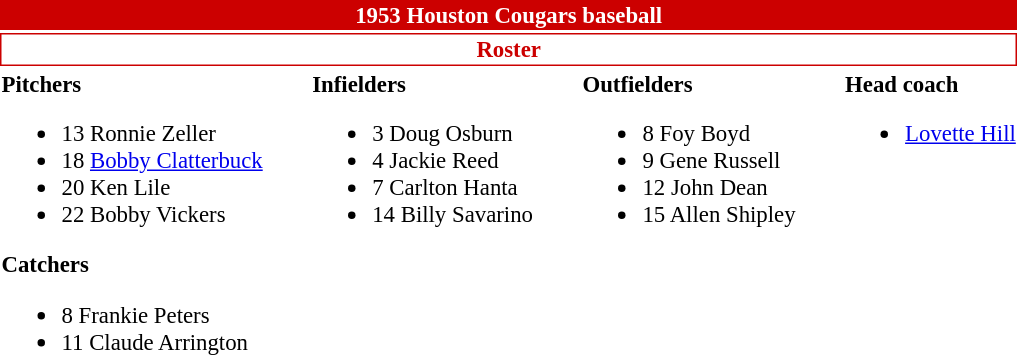<table class="toccolours" style="font-size: 95%;">
<tr>
<th colspan="10" style="background-color: #CC0000; color: white; text-align: center;">1953 Houston Cougars baseball</th>
</tr>
<tr>
<td colspan="10" style="background-color: white; color: #CC0000; border:1px solid #CC0000; text-align: center;"><strong>Roster</strong></td>
</tr>
<tr>
<td valign="top"><strong>Pitchers</strong><br><ul><li>13 Ronnie Zeller</li><li>18 <a href='#'>Bobby Clatterbuck</a></li><li>20 Ken Lile</li><li>22 Bobby Vickers</li></ul><strong>Catchers</strong><ul><li>8 Frankie Peters</li><li>11 Claude Arrington</li></ul></td>
<td width="25px"></td>
<td valign="top"><strong>Infielders</strong><br><ul><li>3 Doug Osburn</li><li>4 Jackie Reed</li><li>7 Carlton Hanta</li><li>14 Billy Savarino</li></ul></td>
<td width="25px"></td>
<td valign="top"><strong>Outfielders</strong><br><ul><li>8 Foy Boyd</li><li>9 Gene Russell</li><li>12 John Dean</li><li>15 Allen Shipley</li></ul></td>
<td width="25px"></td>
<td valign="top"><strong>Head coach</strong><br><ul><li><a href='#'>Lovette Hill</a></li></ul></td>
</tr>
<tr>
</tr>
</table>
